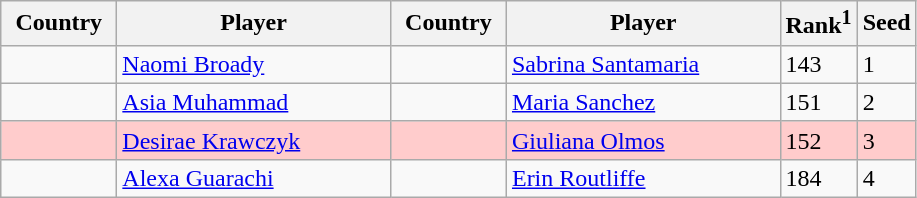<table class="sortable wikitable">
<tr>
<th width="70">Country</th>
<th width="175">Player</th>
<th width="70">Country</th>
<th width="175">Player</th>
<th>Rank<sup>1</sup></th>
<th>Seed</th>
</tr>
<tr>
<td></td>
<td><a href='#'>Naomi Broady</a></td>
<td></td>
<td><a href='#'>Sabrina Santamaria</a></td>
<td>143</td>
<td>1</td>
</tr>
<tr>
<td></td>
<td><a href='#'>Asia Muhammad</a></td>
<td></td>
<td><a href='#'>Maria Sanchez</a></td>
<td>151</td>
<td>2</td>
</tr>
<tr style="background:#fcc;">
<td></td>
<td><a href='#'>Desirae Krawczyk</a></td>
<td></td>
<td><a href='#'>Giuliana Olmos</a></td>
<td>152</td>
<td>3</td>
</tr>
<tr>
<td></td>
<td><a href='#'>Alexa Guarachi</a></td>
<td></td>
<td><a href='#'>Erin Routliffe</a></td>
<td>184</td>
<td>4</td>
</tr>
</table>
